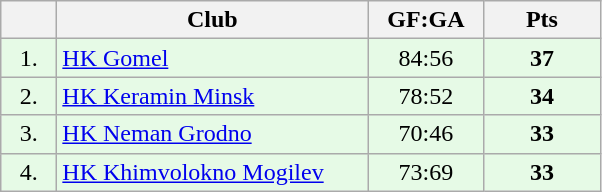<table class="wikitable">
<tr>
<th width="30"></th>
<th width="200">Club</th>
<th width="70">GF:GA</th>
<th width="70">Pts</th>
</tr>
<tr bgcolor="#e6fae6" align="center">
<td>1.</td>
<td align="left"><a href='#'>HK Gomel</a></td>
<td>84:56</td>
<td><strong>37</strong></td>
</tr>
<tr bgcolor="#e6fae6" align="center">
<td>2.</td>
<td align="left"><a href='#'>HK Keramin Minsk</a></td>
<td>78:52</td>
<td><strong>34</strong></td>
</tr>
<tr bgcolor="#e6fae6" align="center">
<td>3.</td>
<td align="left"><a href='#'>HK Neman Grodno</a></td>
<td>70:46</td>
<td><strong>33</strong></td>
</tr>
<tr bgcolor="#e6fae6" align="center">
<td>4.</td>
<td align="left"><a href='#'>HK Khimvolokno Mogilev</a></td>
<td>73:69</td>
<td><strong>33</strong></td>
</tr>
</table>
